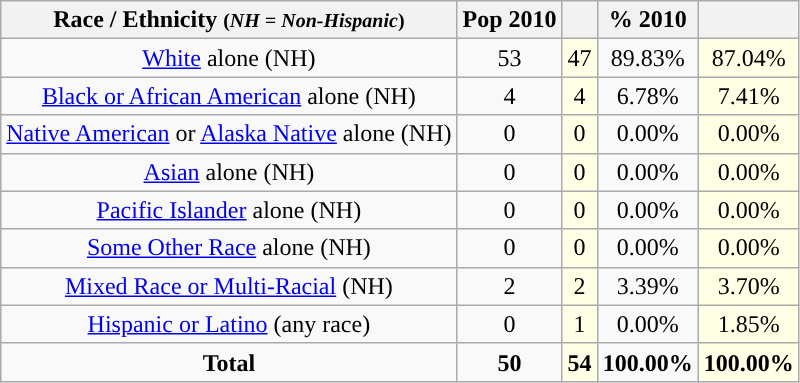<table class="wikitable" style="text-align:center;">
<tr>
<th>Race / Ethnicity <small>(<em>NH = Non-Hispanic</em>)</small></th>
<th>Pop 2010</th>
<th></th>
<th>% 2010</th>
<th></th>
</tr>
<tr>
<td><a href='#'>White</a> alone (NH)</td>
<td>53</td>
<td style='background: #ffffe6;'>47</td>
<td>89.83%</td>
<td style='background: #ffffe6;'>87.04%</td>
</tr>
<tr>
<td><a href='#'>Black or African American</a> alone (NH)</td>
<td>4</td>
<td style='background: #ffffe6;'>4</td>
<td>6.78%</td>
<td style='background: #ffffe6;'>7.41%</td>
</tr>
<tr>
<td><a href='#'>Native American</a> or <a href='#'>Alaska Native</a> alone (NH)</td>
<td>0</td>
<td style='background: #ffffe6;'>0</td>
<td>0.00%</td>
<td style='background: #ffffe6;'>0.00%</td>
</tr>
<tr>
<td><a href='#'>Asian</a> alone (NH)</td>
<td>0</td>
<td style='background: #ffffe6;'>0</td>
<td>0.00%</td>
<td style='background: #ffffe6;'>0.00%</td>
</tr>
<tr>
<td><a href='#'>Pacific Islander</a> alone (NH)</td>
<td>0</td>
<td style='background: #ffffe6;'>0</td>
<td>0.00%</td>
<td style='background: #ffffe6;'>0.00%</td>
</tr>
<tr>
<td><a href='#'>Some Other Race</a> alone (NH)</td>
<td>0</td>
<td style='background: #ffffe6;'>0</td>
<td>0.00%</td>
<td style='background: #ffffe6;'>0.00%</td>
</tr>
<tr>
<td><a href='#'>Mixed Race or Multi-Racial</a> (NH)</td>
<td>2</td>
<td style='background: #ffffe6;'>2</td>
<td>3.39%</td>
<td style='background: #ffffe6;'>3.70%</td>
</tr>
<tr>
<td><a href='#'>Hispanic or Latino</a> (any race)</td>
<td>0</td>
<td style='background: #ffffe6;'>1</td>
<td>0.00%</td>
<td style='background: #ffffe6;'>1.85%</td>
</tr>
<tr>
<td><strong>Total</strong></td>
<td><strong>50</strong></td>
<td style='background: #ffffe6;'><strong>54</strong></td>
<td><strong>100.00%</strong></td>
<td style='background: #ffffe6;'><strong>100.00%</strong></td>
</tr>
</table>
